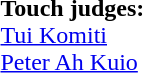<table style="width:100%; font-size:100%;">
<tr>
<td><br><strong>Touch judges:</strong>
<br> <a href='#'>Tui Komiti</a>
<br> <a href='#'>Peter Ah Kuio</a></td>
</tr>
</table>
